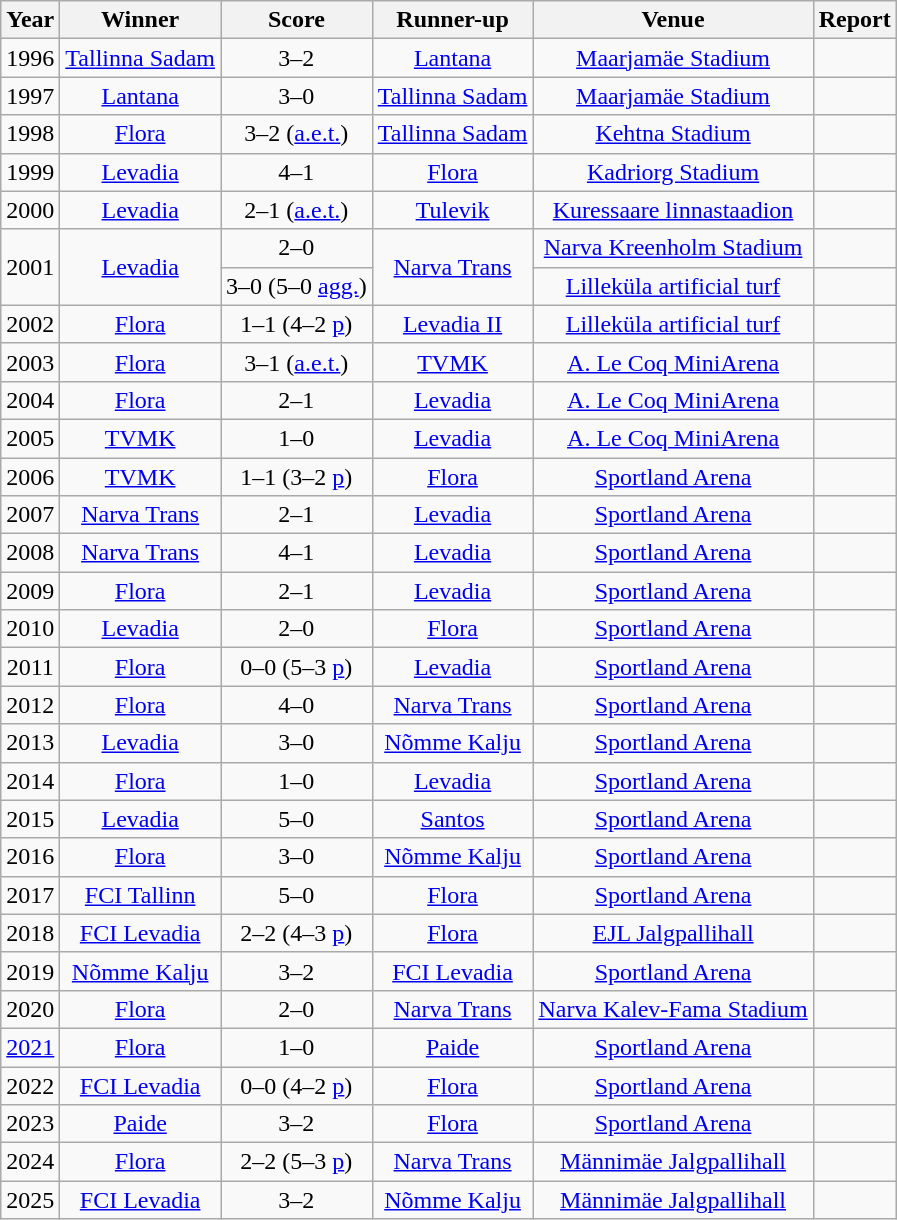<table class="wikitable" style="text-align:center;">
<tr>
<th>Year</th>
<th>Winner</th>
<th>Score</th>
<th>Runner-up</th>
<th>Venue</th>
<th>Report</th>
</tr>
<tr>
<td>1996</td>
<td><a href='#'>Tallinna Sadam</a></td>
<td>3–2</td>
<td><a href='#'>Lantana</a></td>
<td><a href='#'>Maarjamäe Stadium</a></td>
<td></td>
</tr>
<tr>
<td>1997</td>
<td><a href='#'>Lantana</a></td>
<td>3–0</td>
<td><a href='#'>Tallinna Sadam</a></td>
<td><a href='#'>Maarjamäe Stadium</a></td>
<td></td>
</tr>
<tr>
<td>1998</td>
<td><a href='#'>Flora</a></td>
<td>3–2 (<a href='#'>a.e.t.</a>)</td>
<td><a href='#'>Tallinna Sadam</a></td>
<td><a href='#'>Kehtna Stadium</a></td>
<td></td>
</tr>
<tr>
<td>1999</td>
<td><a href='#'>Levadia</a></td>
<td>4–1</td>
<td><a href='#'>Flora</a></td>
<td><a href='#'>Kadriorg Stadium</a></td>
<td></td>
</tr>
<tr>
<td>2000</td>
<td><a href='#'>Levadia</a></td>
<td>2–1 (<a href='#'>a.e.t.</a>)</td>
<td><a href='#'>Tulevik</a></td>
<td><a href='#'>Kuressaare linnastaadion</a></td>
<td></td>
</tr>
<tr>
<td rowspan=2>2001</td>
<td rowspan=2><a href='#'>Levadia</a></td>
<td>2–0</td>
<td rowspan=2><a href='#'>Narva Trans</a></td>
<td><a href='#'>Narva Kreenholm Stadium</a></td>
</tr>
<tr>
<td>3–0 (5–0 <a href='#'>agg.</a>)</td>
<td><a href='#'>Lilleküla artificial turf</a></td>
<td></td>
</tr>
<tr>
<td>2002</td>
<td><a href='#'>Flora</a></td>
<td>1–1 (4–2 <a href='#'>p</a>)</td>
<td><a href='#'>Levadia II</a></td>
<td><a href='#'>Lilleküla artificial turf</a></td>
<td></td>
</tr>
<tr>
<td>2003</td>
<td><a href='#'>Flora</a></td>
<td>3–1 (<a href='#'>a.e.t.</a>)</td>
<td><a href='#'>TVMK</a></td>
<td><a href='#'>A. Le Coq MiniArena</a></td>
<td></td>
</tr>
<tr>
<td>2004</td>
<td><a href='#'>Flora</a></td>
<td>2–1</td>
<td><a href='#'>Levadia</a></td>
<td><a href='#'>A. Le Coq MiniArena</a></td>
<td></td>
</tr>
<tr>
<td>2005</td>
<td><a href='#'>TVMK</a></td>
<td>1–0</td>
<td><a href='#'>Levadia</a></td>
<td><a href='#'>A. Le Coq MiniArena</a></td>
<td></td>
</tr>
<tr>
<td>2006</td>
<td><a href='#'>TVMK</a></td>
<td>1–1 (3–2 <a href='#'>p</a>)</td>
<td><a href='#'>Flora</a></td>
<td><a href='#'>Sportland Arena</a></td>
<td></td>
</tr>
<tr>
<td>2007</td>
<td><a href='#'>Narva Trans</a></td>
<td>2–1</td>
<td><a href='#'>Levadia</a></td>
<td><a href='#'>Sportland Arena</a></td>
<td></td>
</tr>
<tr>
<td>2008</td>
<td><a href='#'>Narva Trans</a></td>
<td>4–1</td>
<td><a href='#'>Levadia</a></td>
<td><a href='#'>Sportland Arena</a></td>
<td></td>
</tr>
<tr>
<td>2009</td>
<td><a href='#'>Flora</a></td>
<td>2–1</td>
<td><a href='#'>Levadia</a></td>
<td><a href='#'>Sportland Arena</a></td>
<td></td>
</tr>
<tr>
<td>2010</td>
<td><a href='#'>Levadia</a></td>
<td>2–0</td>
<td><a href='#'>Flora</a></td>
<td><a href='#'>Sportland Arena</a></td>
<td></td>
</tr>
<tr>
<td>2011</td>
<td><a href='#'>Flora</a></td>
<td>0–0 (5–3 <a href='#'>p</a>)</td>
<td><a href='#'>Levadia</a></td>
<td><a href='#'>Sportland Arena</a></td>
<td></td>
</tr>
<tr>
<td>2012</td>
<td><a href='#'>Flora</a></td>
<td>4–0</td>
<td><a href='#'>Narva Trans</a></td>
<td><a href='#'>Sportland Arena</a></td>
<td></td>
</tr>
<tr>
<td>2013</td>
<td><a href='#'>Levadia</a></td>
<td>3–0</td>
<td><a href='#'>Nõmme Kalju</a></td>
<td><a href='#'>Sportland Arena</a></td>
<td></td>
</tr>
<tr>
<td>2014</td>
<td><a href='#'>Flora</a></td>
<td>1–0</td>
<td><a href='#'>Levadia</a></td>
<td><a href='#'>Sportland Arena</a></td>
<td></td>
</tr>
<tr>
<td>2015</td>
<td><a href='#'>Levadia</a></td>
<td>5–0</td>
<td><a href='#'>Santos</a></td>
<td><a href='#'>Sportland Arena</a></td>
<td></td>
</tr>
<tr>
<td>2016</td>
<td><a href='#'>Flora</a></td>
<td>3–0</td>
<td><a href='#'>Nõmme Kalju</a></td>
<td><a href='#'>Sportland Arena</a></td>
<td></td>
</tr>
<tr>
<td>2017</td>
<td><a href='#'>FCI Tallinn</a></td>
<td>5–0</td>
<td><a href='#'>Flora</a></td>
<td><a href='#'>Sportland Arena</a></td>
<td></td>
</tr>
<tr>
<td>2018</td>
<td><a href='#'>FCI Levadia</a></td>
<td>2–2 (4–3 <a href='#'>p</a>)</td>
<td><a href='#'>Flora</a></td>
<td><a href='#'>EJL Jalgpallihall</a></td>
<td></td>
</tr>
<tr>
<td>2019</td>
<td><a href='#'>Nõmme Kalju</a></td>
<td>3–2</td>
<td><a href='#'>FCI Levadia</a></td>
<td><a href='#'>Sportland Arena</a></td>
<td></td>
</tr>
<tr>
<td>2020</td>
<td><a href='#'>Flora</a></td>
<td>2–0</td>
<td><a href='#'>Narva Trans</a></td>
<td><a href='#'>Narva Kalev-Fama Stadium</a></td>
<td></td>
</tr>
<tr>
<td><a href='#'>2021</a></td>
<td><a href='#'>Flora</a></td>
<td>1–0</td>
<td><a href='#'>Paide</a></td>
<td><a href='#'>Sportland Arena</a></td>
<td></td>
</tr>
<tr>
<td>2022</td>
<td><a href='#'>FCI Levadia</a></td>
<td>0–0 (4–2 <a href='#'>p</a>)</td>
<td><a href='#'>Flora</a></td>
<td><a href='#'>Sportland Arena</a></td>
<td></td>
</tr>
<tr>
<td>2023</td>
<td><a href='#'>Paide</a></td>
<td>3–2</td>
<td><a href='#'>Flora</a></td>
<td><a href='#'>Sportland Arena</a></td>
<td></td>
</tr>
<tr>
<td>2024</td>
<td><a href='#'>Flora</a></td>
<td>2–2 (5–3 <a href='#'>p</a>)</td>
<td><a href='#'>Narva Trans</a></td>
<td><a href='#'>Männimäe Jalgpallihall</a></td>
<td></td>
</tr>
<tr>
<td>2025</td>
<td><a href='#'>FCI Levadia</a></td>
<td>3–2</td>
<td><a href='#'>Nõmme Kalju</a></td>
<td><a href='#'>Männimäe Jalgpallihall</a></td>
<td></td>
</tr>
</table>
